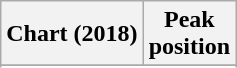<table class="wikitable sortable plainrowheaders" style="text-align:center">
<tr>
<th scope="col">Chart (2018)</th>
<th scope="col">Peak<br> position</th>
</tr>
<tr>
</tr>
<tr>
</tr>
</table>
